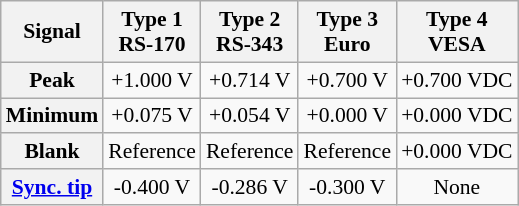<table class="wikitable" style="font-size:90%;text-align:center;">
<tr>
<th>Signal</th>
<th>Type 1<br>RS-170</th>
<th>Type 2<br>RS-343</th>
<th>Type 3<br>Euro</th>
<th>Type 4<br>VESA</th>
</tr>
<tr>
<th>Peak</th>
<td>+1.000 V</td>
<td>+0.714 V</td>
<td>+0.700 V</td>
<td>+0.700 VDC</td>
</tr>
<tr>
<th>Minimum</th>
<td>+0.075 V</td>
<td>+0.054 V</td>
<td>+0.000 V</td>
<td>+0.000 VDC</td>
</tr>
<tr>
<th>Blank</th>
<td>Reference</td>
<td>Reference</td>
<td>Reference</td>
<td>+0.000 VDC</td>
</tr>
<tr>
<th><a href='#'>Sync. tip</a></th>
<td>-0.400 V</td>
<td>-0.286 V</td>
<td>-0.300 V</td>
<td>None</td>
</tr>
</table>
